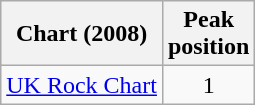<table class="wikitable">
<tr>
<th align="left">Chart (2008)</th>
<th align="left">Peak<br>position</th>
</tr>
<tr>
<td align="left"><a href='#'>UK Rock Chart</a></td>
<td align="center">1</td>
</tr>
</table>
